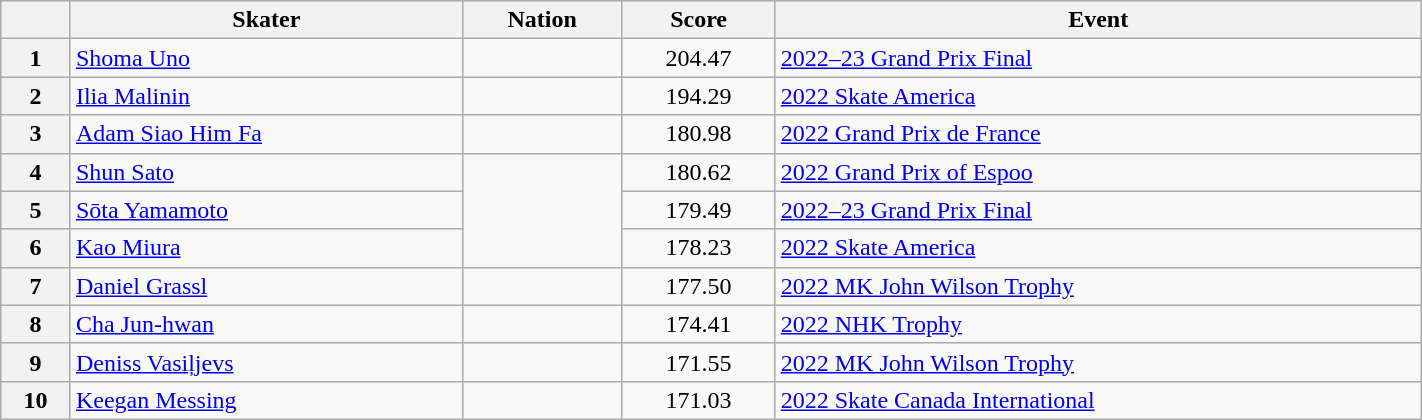<table class="wikitable sortable" style="text-align:left; width:75%">
<tr>
<th scope="col"></th>
<th scope="col">Skater</th>
<th scope="col">Nation</th>
<th scope="col">Score</th>
<th scope="col">Event</th>
</tr>
<tr>
<th scope="row">1</th>
<td><a href='#'>Shoma Uno</a></td>
<td></td>
<td style="text-align:center;">204.47</td>
<td><a href='#'>2022–23 Grand Prix Final</a></td>
</tr>
<tr>
<th scope="row">2</th>
<td><a href='#'>Ilia Malinin</a></td>
<td></td>
<td style="text-align:center;">194.29</td>
<td><a href='#'>2022 Skate America</a></td>
</tr>
<tr>
<th scope="row">3</th>
<td><a href='#'>Adam Siao Him Fa</a></td>
<td></td>
<td style="text-align:center;">180.98</td>
<td><a href='#'>2022 Grand Prix de France</a></td>
</tr>
<tr>
<th scope="row">4</th>
<td><a href='#'>Shun Sato</a></td>
<td rowspan="3"></td>
<td style="text-align:center;">180.62</td>
<td><a href='#'>2022 Grand Prix of Espoo</a></td>
</tr>
<tr>
<th scope="row">5</th>
<td><a href='#'>Sōta Yamamoto</a></td>
<td style="text-align:center;">179.49</td>
<td><a href='#'>2022–23 Grand Prix Final</a></td>
</tr>
<tr>
<th scope="row">6</th>
<td><a href='#'>Kao Miura</a></td>
<td style="text-align:center;">178.23</td>
<td><a href='#'>2022 Skate America</a></td>
</tr>
<tr>
<th scope="row">7</th>
<td><a href='#'>Daniel Grassl</a></td>
<td></td>
<td style="text-align:center;">177.50</td>
<td><a href='#'>2022 MK John Wilson Trophy</a></td>
</tr>
<tr>
<th scope="row">8</th>
<td><a href='#'>Cha Jun-hwan</a></td>
<td></td>
<td style="text-align:center;">174.41</td>
<td><a href='#'>2022 NHK Trophy</a></td>
</tr>
<tr>
<th scope="row">9</th>
<td><a href='#'>Deniss Vasiļjevs</a></td>
<td></td>
<td style="text-align:center;">171.55</td>
<td><a href='#'>2022 MK John Wilson Trophy</a></td>
</tr>
<tr>
<th scope="row">10</th>
<td><a href='#'>Keegan Messing</a></td>
<td></td>
<td style="text-align:center;">171.03</td>
<td><a href='#'>2022 Skate Canada International</a></td>
</tr>
</table>
